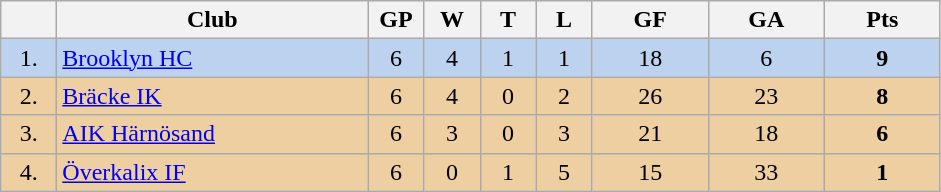<table class="wikitable">
<tr>
<th width="30"></th>
<th width="200">Club</th>
<th width="30">GP</th>
<th width="30">W</th>
<th width="30">T</th>
<th width="30">L</th>
<th width="70">GF</th>
<th width="70">GA</th>
<th width="70">Pts</th>
</tr>
<tr bgcolor="#BCD2EE" align="center">
<td>1.</td>
<td align="left"><a href='#'>Brooklyn HC</a></td>
<td>6</td>
<td>4</td>
<td>1</td>
<td>1</td>
<td>18</td>
<td>6</td>
<td><strong>9</strong></td>
</tr>
<tr bgcolor="#EECFA1" align="center">
<td>2.</td>
<td align="left"><a href='#'>Bräcke IK</a></td>
<td>6</td>
<td>4</td>
<td>0</td>
<td>2</td>
<td>26</td>
<td>23</td>
<td><strong>8</strong></td>
</tr>
<tr bgcolor="#EECFA1" align="center">
<td>3.</td>
<td align="left"><a href='#'>AIK Härnösand</a></td>
<td>6</td>
<td>3</td>
<td>0</td>
<td>3</td>
<td>21</td>
<td>18</td>
<td><strong>6</strong></td>
</tr>
<tr bgcolor="#EECFA1" align="center">
<td>4.</td>
<td align="left"><a href='#'>Överkalix IF</a></td>
<td>6</td>
<td>0</td>
<td>1</td>
<td>5</td>
<td>15</td>
<td>33</td>
<td><strong>1</strong></td>
</tr>
</table>
